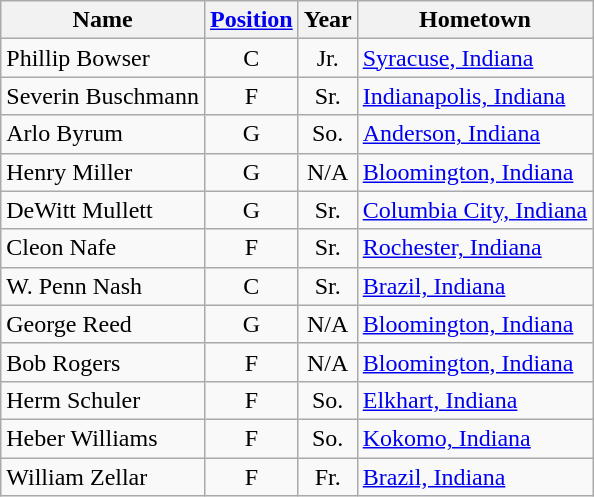<table class="wikitable" style="text-align:center">
<tr>
<th>Name</th>
<th><a href='#'>Position</a></th>
<th>Year</th>
<th>Hometown</th>
</tr>
<tr>
<td style="text-align:left">Phillip Bowser</td>
<td>C</td>
<td>Jr.</td>
<td style="text-align:left"><a href='#'>Syracuse, Indiana</a></td>
</tr>
<tr>
<td style="text-align:left">Severin Buschmann</td>
<td>F</td>
<td>Sr.</td>
<td style="text-align:left"><a href='#'>Indianapolis, Indiana</a></td>
</tr>
<tr>
<td style="text-align:left">Arlo Byrum</td>
<td>G</td>
<td>So.</td>
<td style="text-align:left"><a href='#'>Anderson, Indiana</a></td>
</tr>
<tr>
<td style="text-align:left">Henry Miller</td>
<td>G</td>
<td>N/A</td>
<td style="text-align:left"><a href='#'>Bloomington, Indiana</a></td>
</tr>
<tr>
<td style="text-align:left">DeWitt Mullett</td>
<td>G</td>
<td>Sr.</td>
<td style="text-align:left"><a href='#'>Columbia City, Indiana</a></td>
</tr>
<tr>
<td style="text-align:left">Cleon Nafe</td>
<td>F</td>
<td>Sr.</td>
<td style="text-align:left"><a href='#'>Rochester, Indiana</a></td>
</tr>
<tr>
<td style="text-align:left">W. Penn Nash</td>
<td>C</td>
<td>Sr.</td>
<td style="text-align:left"><a href='#'>Brazil, Indiana</a></td>
</tr>
<tr>
<td style="text-align:left">George Reed</td>
<td>G</td>
<td>N/A</td>
<td style="text-align:left"><a href='#'>Bloomington, Indiana</a></td>
</tr>
<tr>
<td style="text-align:left">Bob Rogers</td>
<td>F</td>
<td>N/A</td>
<td style="text-align:left"><a href='#'>Bloomington, Indiana</a></td>
</tr>
<tr>
<td style="text-align:left">Herm Schuler</td>
<td>F</td>
<td>So.</td>
<td style="text-align:left"><a href='#'>Elkhart, Indiana</a></td>
</tr>
<tr>
<td style="text-align:left">Heber Williams</td>
<td>F</td>
<td>So.</td>
<td style="text-align:left"><a href='#'>Kokomo, Indiana</a></td>
</tr>
<tr>
<td style="text-align:left">William Zellar</td>
<td>F</td>
<td>Fr.</td>
<td style="text-align:left"><a href='#'>Brazil, Indiana</a></td>
</tr>
</table>
